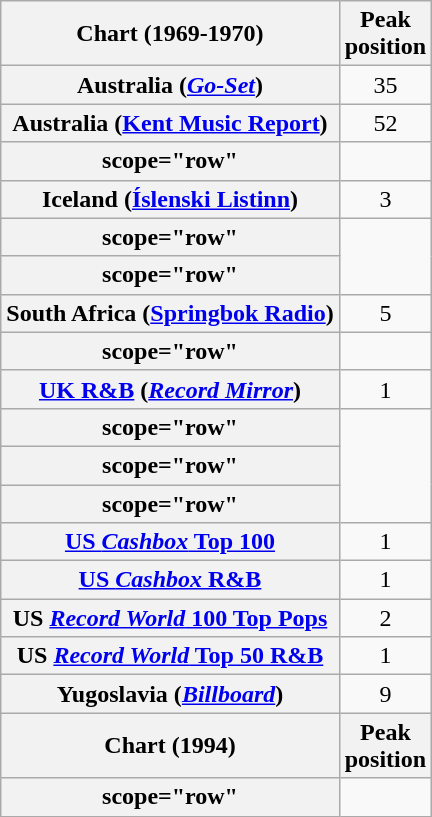<table class="wikitable sortable plainrowheaders">
<tr>
<th scope="col">Chart (1969-1970)</th>
<th scope="col">Peak<br>position</th>
</tr>
<tr>
<th scope="row">Australia (<em><a href='#'>Go-Set</a></em>)</th>
<td align="center">35</td>
</tr>
<tr>
<th scope="row">Australia (<a href='#'>Kent Music Report</a>)</th>
<td align="center">52</td>
</tr>
<tr>
<th>scope="row" </th>
</tr>
<tr>
<th scope="row">Iceland (<a href='#'>Íslenski Listinn</a>)</th>
<td style="text-align:center;">3</td>
</tr>
<tr>
<th>scope="row" </th>
</tr>
<tr>
<th>scope="row" </th>
</tr>
<tr>
<th scope="row">South Africa (<a href='#'>Springbok Radio</a>)</th>
<td align="center">5</td>
</tr>
<tr>
<th>scope="row" </th>
</tr>
<tr>
<th scope="row"><a href='#'>UK R&B</a> (<em><a href='#'>Record Mirror</a></em>)</th>
<td align="center">1</td>
</tr>
<tr>
<th>scope="row" </th>
</tr>
<tr>
<th>scope="row" </th>
</tr>
<tr>
<th>scope="row" </th>
</tr>
<tr>
<th scope="row"><a href='#'>US <em>Cashbox</em> Top 100</a></th>
<td style="text-align:center;">1</td>
</tr>
<tr>
<th scope="row"><a href='#'>US <em>Cashbox</em> R&B</a></th>
<td style="text-align:center;">1</td>
</tr>
<tr>
<th scope="row">US <a href='#'><em>Record World</em> 100 Top Pops</a></th>
<td style="text-align:center;">2</td>
</tr>
<tr>
<th scope="row">US <a href='#'><em>Record World</em> Top 50 R&B</a></th>
<td style="text-align:center;">1</td>
</tr>
<tr>
<th scope="row">Yugoslavia (<em><a href='#'>Billboard</a></em>)</th>
<td style="text-align:center;">9</td>
</tr>
<tr>
<th scope="col">Chart (1994)</th>
<th scope="col">Peak<br>position</th>
</tr>
<tr>
<th>scope="row" </th>
</tr>
</table>
